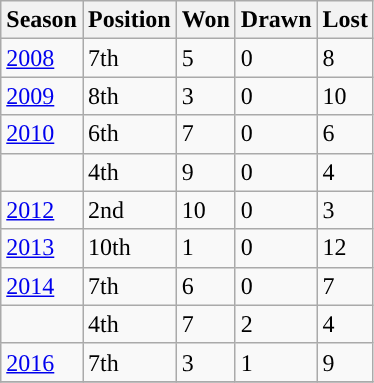<table class="wikitable collapsible">
<tr>
<th>Season</th>
<th>Position</th>
<th>Won</th>
<th>Drawn</th>
<th>Lost</th>
</tr>
<tr>
<td><a href='#'>2008</a></td>
<td>7th</td>
<td>5</td>
<td>0</td>
<td>8</td>
</tr>
<tr>
<td><a href='#'>2009</a></td>
<td>8th</td>
<td>3</td>
<td>0</td>
<td>10</td>
</tr>
<tr>
<td><a href='#'>2010</a></td>
<td>6th</td>
<td>7</td>
<td>0</td>
<td>6</td>
</tr>
<tr style="background-color:#">
<td></td>
<td>4th</td>
<td>9</td>
<td>0</td>
<td>4</td>
</tr>
<tr>
<td><a href='#'>2012</a></td>
<td>2nd</td>
<td>10</td>
<td>0</td>
<td>3</td>
</tr>
<tr>
<td><a href='#'>2013</a></td>
<td>10th</td>
<td>1</td>
<td>0</td>
<td>12</td>
</tr>
<tr>
<td><a href='#'>2014</a></td>
<td>7th</td>
<td>6</td>
<td>0</td>
<td>7</td>
</tr>
<tr style="background-color:#">
<td></td>
<td>4th</td>
<td>7</td>
<td>2</td>
<td>4</td>
</tr>
<tr>
<td><a href='#'>2016</a></td>
<td>7th</td>
<td>3</td>
<td>1</td>
<td>9</td>
</tr>
<tr>
</tr>
</table>
